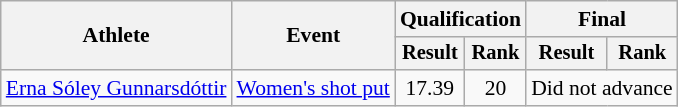<table class=wikitable style="font-size:90%">
<tr>
<th rowspan="2">Athlete</th>
<th rowspan="2">Event</th>
<th colspan="2">Qualification</th>
<th colspan="2">Final</th>
</tr>
<tr style="font-size:95%">
<th>Result</th>
<th>Rank</th>
<th>Result</th>
<th>Rank</th>
</tr>
<tr align=center>
<td align=left><a href='#'>Erna Sóley Gunnarsdóttir</a></td>
<td align=left><a href='#'>Women's shot put</a></td>
<td>17.39</td>
<td>20</td>
<td colspan=2>Did not advance</td>
</tr>
</table>
